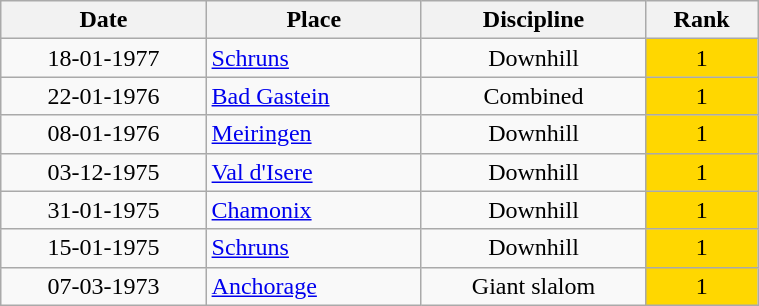<table class="wikitable" width=40% style="font-size:100%; text-align:center;">
<tr>
<th>Date</th>
<th>Place</th>
<th>Discipline</th>
<th>Rank</th>
</tr>
<tr>
<td>18-01-1977</td>
<td align=left> <a href='#'>Schruns</a></td>
<td>Downhill</td>
<td bgcolor=gold>1</td>
</tr>
<tr>
<td>22-01-1976</td>
<td align=left> <a href='#'>Bad Gastein</a></td>
<td>Combined</td>
<td bgcolor=gold>1</td>
</tr>
<tr>
<td>08-01-1976</td>
<td align=left> <a href='#'>Meiringen</a></td>
<td>Downhill</td>
<td bgcolor=gold>1</td>
</tr>
<tr>
<td>03-12-1975</td>
<td align=left> <a href='#'>Val d'Isere</a></td>
<td>Downhill</td>
<td bgcolor=gold>1</td>
</tr>
<tr>
<td>31-01-1975</td>
<td align=left> <a href='#'>Chamonix</a></td>
<td>Downhill</td>
<td bgcolor=gold>1</td>
</tr>
<tr>
<td>15-01-1975</td>
<td align=left> <a href='#'>Schruns</a></td>
<td>Downhill</td>
<td bgcolor=gold>1</td>
</tr>
<tr>
<td>07-03-1973</td>
<td align=left> <a href='#'>Anchorage</a></td>
<td>Giant slalom</td>
<td bgcolor=gold>1</td>
</tr>
</table>
